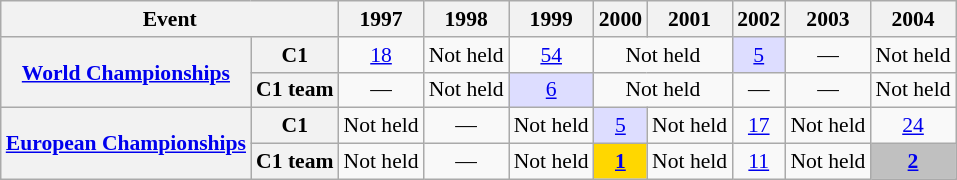<table class="wikitable plainrowheaders" style=font-size:90%>
<tr>
<th scope="col" colspan=2>Event</th>
<th scope="col">1997</th>
<th scope="col">1998</th>
<th scope="col">1999</th>
<th scope="col">2000</th>
<th scope="col">2001</th>
<th scope="col">2002</th>
<th scope="col">2003</th>
<th scope="col">2004</th>
</tr>
<tr style="text-align:center;">
<th scope="row" rowspan=2><a href='#'>World Championships</a></th>
<th scope="row">C1</th>
<td><a href='#'>18</a></td>
<td>Not held</td>
<td><a href='#'>54</a></td>
<td colspan=2>Not held</td>
<td style="background:#ddf;"><a href='#'>5</a></td>
<td>—</td>
<td>Not held</td>
</tr>
<tr style="text-align:center;">
<th scope="row">C1 team</th>
<td>—</td>
<td>Not held</td>
<td style="background:#ddf;"><a href='#'>6</a></td>
<td colspan=2>Not held</td>
<td>—</td>
<td>—</td>
<td>Not held</td>
</tr>
<tr style="text-align:center;">
<th scope="row" rowspan=2><a href='#'>European Championships</a></th>
<th scope="row">C1</th>
<td>Not held</td>
<td>—</td>
<td>Not held</td>
<td style="background:#ddf;"><a href='#'>5</a></td>
<td>Not held</td>
<td><a href='#'>17</a></td>
<td>Not held</td>
<td><a href='#'>24</a></td>
</tr>
<tr style="text-align:center;">
<th scope="row">C1 team</th>
<td>Not held</td>
<td>—</td>
<td>Not held</td>
<td style="background:gold;"><a href='#'><strong>1</strong></a></td>
<td>Not held</td>
<td><a href='#'>11</a></td>
<td>Not held</td>
<td style="background:silver;"><a href='#'><strong>2</strong></a></td>
</tr>
</table>
